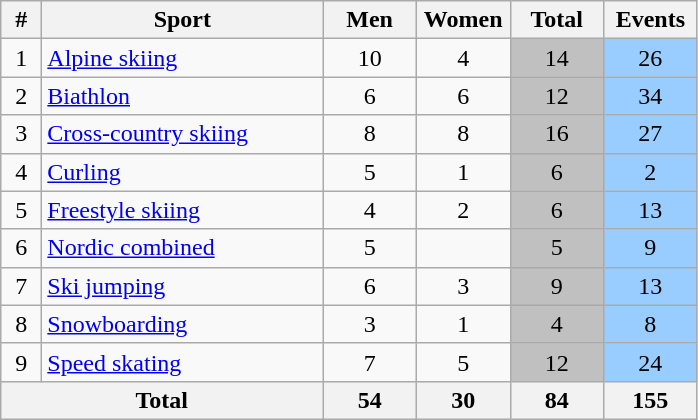<table class="wikitable sortable" style="text-align:center">
<tr>
<th width=20>#</th>
<th width=180>Sport</th>
<th width=55>Men</th>
<th width=55>Women</th>
<th width=55>Total</th>
<th width=55>Events</th>
</tr>
<tr>
<td align=center>1</td>
<td align=left><a href='#'>Alpine skiing</a></td>
<td>10</td>
<td>4</td>
<td bgcolor=silver>14</td>
<td bgcolor=#9acdff>26</td>
</tr>
<tr>
<td align=center>2</td>
<td align=left><a href='#'>Biathlon</a></td>
<td>6</td>
<td>6</td>
<td bgcolor=silver>12</td>
<td bgcolor=#9acdff>34</td>
</tr>
<tr>
<td align=center>3</td>
<td align=left><a href='#'>Cross-country skiing</a></td>
<td>8</td>
<td>8</td>
<td bgcolor=silver>16</td>
<td bgcolor=#9acdff>27</td>
</tr>
<tr>
<td align=center>4</td>
<td align=left><a href='#'>Curling</a></td>
<td>5</td>
<td>1</td>
<td bgcolor=silver>6</td>
<td bgcolor=#9acdff>2</td>
</tr>
<tr>
<td align=center>5</td>
<td align=left><a href='#'>Freestyle skiing</a></td>
<td>4</td>
<td>2</td>
<td bgcolor=silver>6</td>
<td bgcolor=#9acdff>13</td>
</tr>
<tr>
<td align=center>6</td>
<td align=left><a href='#'>Nordic combined</a></td>
<td>5</td>
<td></td>
<td bgcolor=silver>5</td>
<td bgcolor=#9acdff>9</td>
</tr>
<tr>
<td align=center>7</td>
<td align=left><a href='#'>Ski jumping</a></td>
<td>6</td>
<td>3</td>
<td bgcolor=silver>9</td>
<td bgcolor=#9acdff>13</td>
</tr>
<tr>
<td align=center>8</td>
<td align=left><a href='#'>Snowboarding</a></td>
<td>3</td>
<td>1</td>
<td bgcolor=silver>4</td>
<td bgcolor=#9acdff>8</td>
</tr>
<tr>
<td align=center>9</td>
<td align=left><a href='#'>Speed skating</a></td>
<td>7</td>
<td>5</td>
<td bgcolor=silver>12</td>
<td bgcolor=#9acdff>24</td>
</tr>
<tr>
<th colspan=2>Total</th>
<th>54</th>
<th>30</th>
<th>84</th>
<th>155</th>
</tr>
</table>
